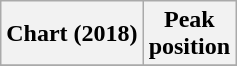<table class="wikitable plainrowheaders">
<tr>
<th scope="col">Chart (2018)</th>
<th scope="col">Peak<br>position</th>
</tr>
<tr>
</tr>
</table>
